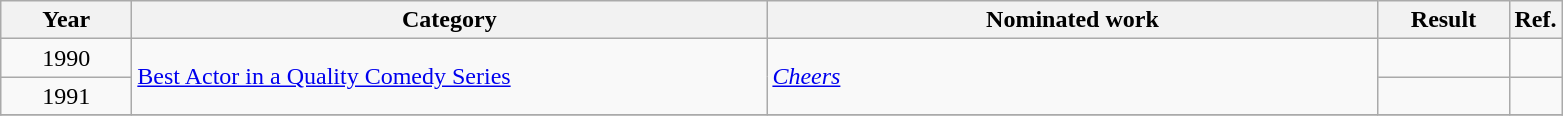<table class=wikitable>
<tr>
<th scope="col" style="width:5em;">Year</th>
<th scope="col" style="width:26em;">Category</th>
<th scope="col" style="width:25em;">Nominated work</th>
<th scope="col" style="width:5em;">Result</th>
<th>Ref.</th>
</tr>
<tr>
<td style="text-align:center;">1990</td>
<td rowspan=2><a href='#'>Best Actor in a Quality Comedy Series</a></td>
<td rowspan=2><em><a href='#'>Cheers</a></em></td>
<td></td>
<td></td>
</tr>
<tr>
<td style="text-align:center;">1991</td>
<td></td>
<td></td>
</tr>
<tr>
</tr>
</table>
